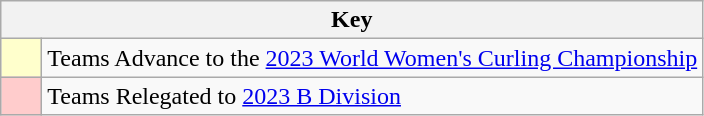<table class="wikitable" style="text-align: center;">
<tr>
<th colspan=2>Key</th>
</tr>
<tr>
<td style="background:#ffffcc; width:20px;"></td>
<td align=left>Teams Advance to the <a href='#'>2023 World Women's Curling Championship</a></td>
</tr>
<tr>
<td style="background:#ffcccc; width:20px;"></td>
<td align=left>Teams Relegated to <a href='#'>2023 B Division</a></td>
</tr>
</table>
